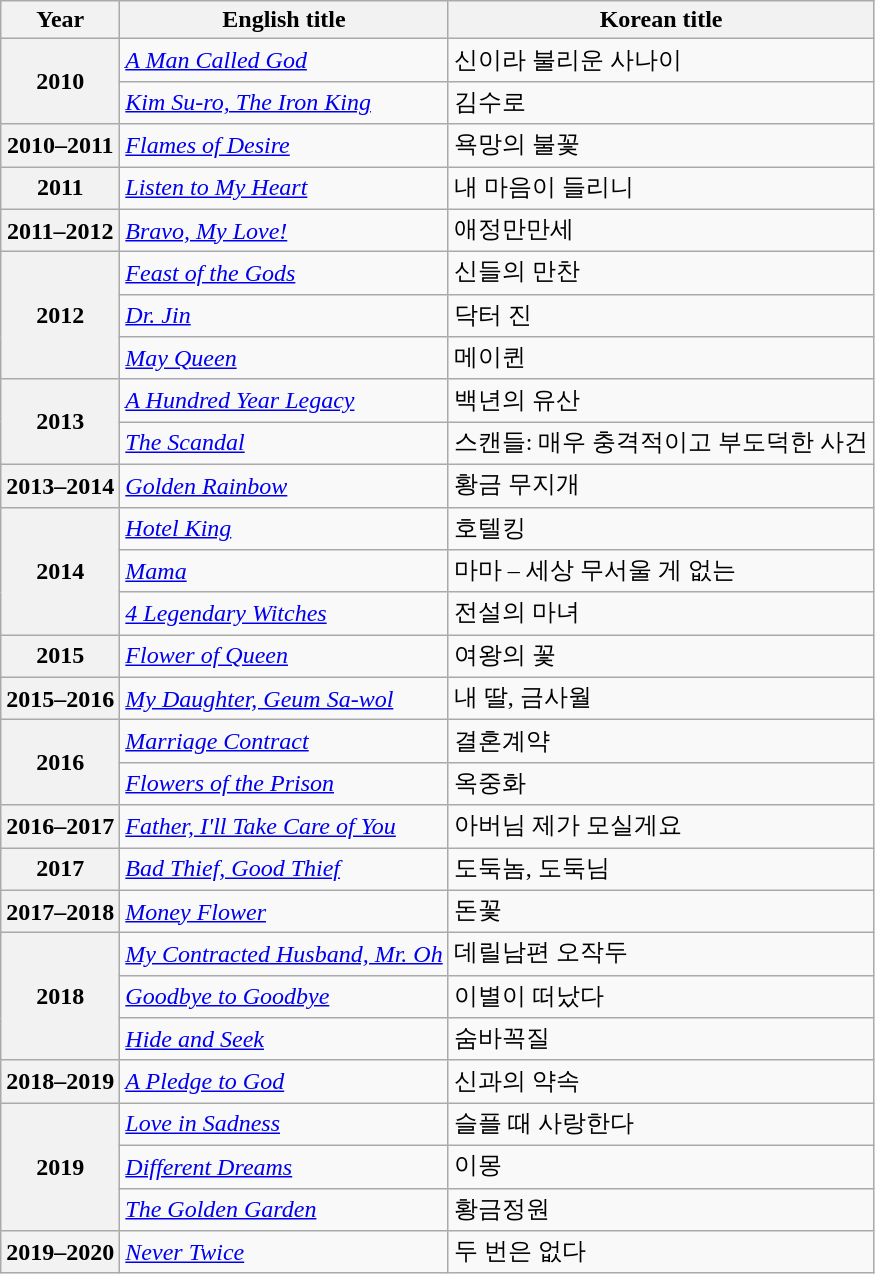<table class="wikitable sortable plainrowheaders">
<tr>
<th scope="col">Year</th>
<th scope="col">English title</th>
<th scope="col">Korean title</th>
</tr>
<tr>
<th scope="row" rowspan="2">2010</th>
<td><em><a href='#'>A Man Called God</a></em></td>
<td>신이라 불리운 사나이</td>
</tr>
<tr>
<td><em><a href='#'>Kim Su-ro, The Iron King</a></em></td>
<td>김수로</td>
</tr>
<tr>
<th scope="row">2010–2011</th>
<td><em><a href='#'>Flames of Desire</a></em></td>
<td>욕망의 불꽃</td>
</tr>
<tr>
<th scope="row">2011</th>
<td><em><a href='#'>Listen to My Heart</a></em></td>
<td>내 마음이 들리니</td>
</tr>
<tr>
<th scope="row">2011–2012</th>
<td><em><a href='#'>Bravo, My Love!</a></em></td>
<td>애정만만세</td>
</tr>
<tr>
<th scope="row" rowspan="3">2012</th>
<td><em><a href='#'>Feast of the Gods</a></em></td>
<td>신들의 만찬</td>
</tr>
<tr>
<td><em><a href='#'>Dr. Jin</a></em></td>
<td>닥터 진</td>
</tr>
<tr>
<td><em><a href='#'>May Queen</a></em></td>
<td>메이퀸</td>
</tr>
<tr>
<th scope="row" rowspan="2">2013</th>
<td><em><a href='#'>A Hundred Year Legacy</a></em></td>
<td>백년의 유산</td>
</tr>
<tr>
<td><em><a href='#'>The Scandal</a></em></td>
<td>스캔들: 매우 충격적이고 부도덕한 사건</td>
</tr>
<tr>
<th scope="row">2013–2014</th>
<td><em><a href='#'>Golden Rainbow</a></em></td>
<td>황금 무지개</td>
</tr>
<tr>
<th scope="row" rowspan="3">2014</th>
<td><em><a href='#'>Hotel King</a></em></td>
<td>호텔킹</td>
</tr>
<tr>
<td><em><a href='#'>Mama</a></em></td>
<td>마마 – 세상 무서울 게 없는</td>
</tr>
<tr>
<td><em><a href='#'>4 Legendary Witches</a></em></td>
<td>전설의 마녀</td>
</tr>
<tr>
<th scope="row">2015</th>
<td><em><a href='#'>Flower of Queen</a></em></td>
<td>여왕의 꽃</td>
</tr>
<tr>
<th scope="row">2015–2016</th>
<td><em><a href='#'>My Daughter, Geum Sa-wol</a></em></td>
<td>내 딸, 금사월</td>
</tr>
<tr>
<th scope="row" rowspan="2">2016</th>
<td><em><a href='#'>Marriage Contract</a></em></td>
<td>결혼계약</td>
</tr>
<tr>
<td><em><a href='#'>Flowers of the Prison</a></em></td>
<td>옥중화</td>
</tr>
<tr>
<th scope="row">2016–2017</th>
<td><em><a href='#'>Father, I'll Take Care of You</a></em></td>
<td>아버님 제가 모실게요</td>
</tr>
<tr>
<th scope="row">2017</th>
<td><em><a href='#'>Bad Thief, Good Thief</a></em></td>
<td>도둑놈, 도둑님</td>
</tr>
<tr>
<th scope="row">2017–2018</th>
<td><em><a href='#'>Money Flower</a></em></td>
<td>돈꽃</td>
</tr>
<tr>
<th scope="row" rowspan="3">2018</th>
<td><em><a href='#'>My Contracted Husband, Mr. Oh</a></em></td>
<td>데릴남편 오작두</td>
</tr>
<tr>
<td><em><a href='#'>Goodbye to Goodbye</a></em></td>
<td>이별이 떠났다</td>
</tr>
<tr>
<td><em><a href='#'>Hide and Seek</a></em></td>
<td>숨바꼭질</td>
</tr>
<tr>
<th scope="row">2018–2019</th>
<td><em><a href='#'>A Pledge to God</a></em></td>
<td>신과의 약속</td>
</tr>
<tr>
<th scope="row" rowspan="3">2019</th>
<td><em><a href='#'>Love in Sadness</a></em></td>
<td>슬플 때 사랑한다</td>
</tr>
<tr>
<td><em><a href='#'>Different Dreams</a></em></td>
<td>이몽</td>
</tr>
<tr>
<td><em><a href='#'>The Golden Garden</a></em></td>
<td>황금정원</td>
</tr>
<tr>
<th scope="row">2019–2020</th>
<td><em><a href='#'>Never Twice</a></em></td>
<td>두 번은 없다</td>
</tr>
</table>
